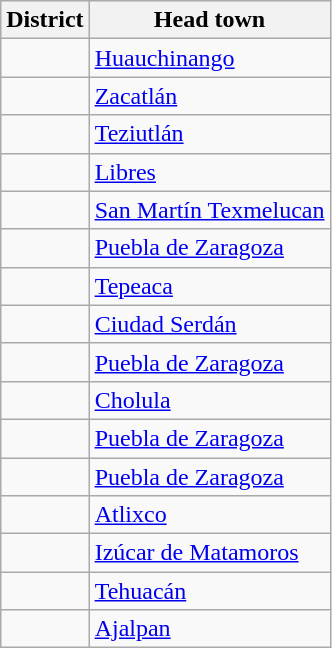<table class="wikitable" border="1">
<tr style="background:#efefef;">
<th><strong>District</strong></th>
<th><strong>Head town</strong></th>
</tr>
<tr>
<td></td>
<td><a href='#'>Huauchinango</a></td>
</tr>
<tr>
<td></td>
<td><a href='#'>Zacatlán</a></td>
</tr>
<tr>
<td></td>
<td><a href='#'>Teziutlán</a></td>
</tr>
<tr>
<td></td>
<td><a href='#'>Libres</a></td>
</tr>
<tr>
<td></td>
<td><a href='#'>San Martín Texmelucan</a></td>
</tr>
<tr>
<td></td>
<td><a href='#'>Puebla de Zaragoza</a></td>
</tr>
<tr>
<td></td>
<td><a href='#'>Tepeaca</a></td>
</tr>
<tr>
<td></td>
<td><a href='#'>Ciudad Serdán</a></td>
</tr>
<tr>
<td></td>
<td><a href='#'>Puebla de Zaragoza</a></td>
</tr>
<tr>
<td></td>
<td><a href='#'>Cholula</a></td>
</tr>
<tr>
<td></td>
<td><a href='#'>Puebla de Zaragoza</a></td>
</tr>
<tr>
<td></td>
<td><a href='#'>Puebla de Zaragoza</a></td>
</tr>
<tr>
<td></td>
<td><a href='#'>Atlixco</a></td>
</tr>
<tr>
<td></td>
<td><a href='#'>Izúcar de Matamoros</a></td>
</tr>
<tr>
<td></td>
<td><a href='#'>Tehuacán</a></td>
</tr>
<tr>
<td></td>
<td><a href='#'>Ajalpan</a></td>
</tr>
</table>
